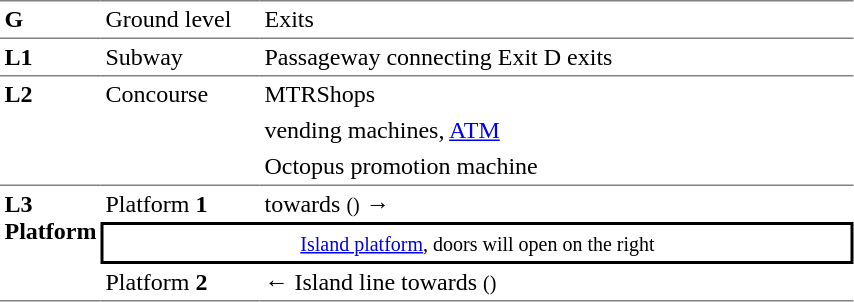<table border=0 cellspacing=0 cellpadding=3>
<tr>
<td style="border-bottom:solid 1px gray;border-top:solid 1px gray;width:50px;vertical-align:top;"><strong>G</strong></td>
<td style="border-top:solid 1px gray;border-bottom:solid 1px gray;width:100px;vertical-align:top;">Ground level</td>
<td style="border-top:solid 1px gray;border-bottom:solid 1px gray;width:390px;vertical-align:top;">Exits</td>
</tr>
<tr>
<td rowspan="1" style="border-bottom:solid 1px gray;vertical-align:top;"><strong>L1</strong></td>
<td rowspan="1" style="border-bottom:solid 1px gray;vertical-align:top;">Subway</td>
<td rowspan="1" style="border-bottom:solid 1px gray;vertical-align:top;">Passageway connecting Exit D exits</td>
</tr>
<tr>
<td rowspan="3" style="border-bottom:solid 1px gray;vertical-align:top;"><strong>L2</strong></td>
<td rowspan="3" style="border-bottom:solid 1px gray;vertical-align:top;">Concourse</td>
<td>MTRShops</td>
</tr>
<tr>
<td>vending machines, <a href='#'>ATM</a></td>
</tr>
<tr>
<td style="border-bottom:solid 1px gray;">Octopus promotion machine</td>
</tr>
<tr>
<td style="border-bottom:solid 1px gray;vertical-align:top;" rowspan=3><strong>L3<br>Platform</strong></td>
<td style="border-bottom:solid 0px gray;">Platform <span><strong>1</strong></span></td>
<td style="border-bottom:solid 0px gray;">  towards  <small>()</small> →</td>
</tr>
<tr>
<td style="border-top:solid 2px black;border-right:solid 2px black;border-left:solid 2px black;border-bottom:solid 2px black;text-align:center;" colspan=2><small><a href='#'>Island platform</a>, doors will open on the right</small></td>
</tr>
<tr>
<td style="border-bottom:solid 1px gray;">Platform <span><strong>2</strong></span></td>
<td style="border-bottom:solid 1px gray;">←  Island line towards  <small>()</small></td>
</tr>
</table>
